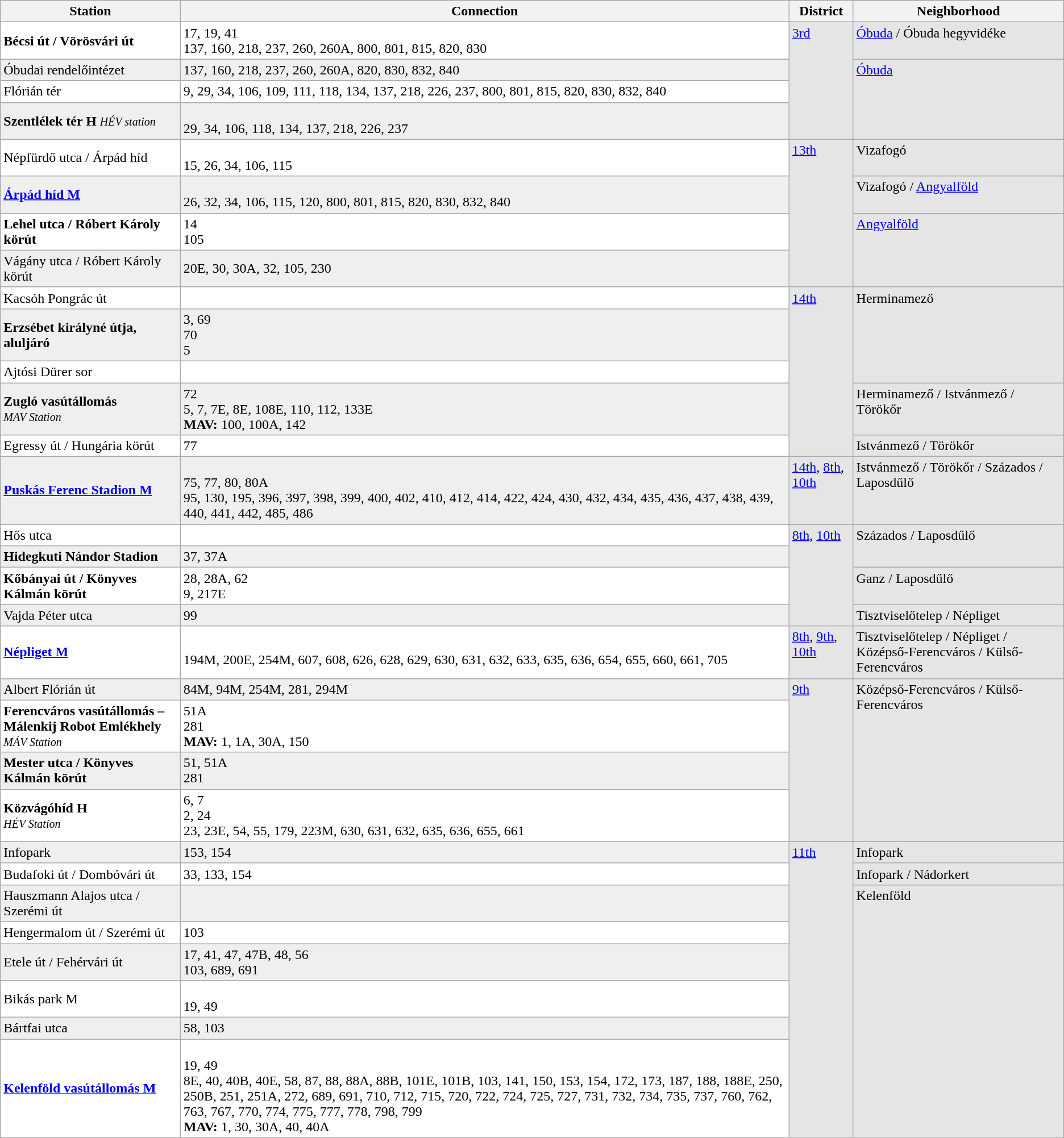<table class="wikitable centre">
<tr>
<th>Station</th>
<th>Connection</th>
<th>District</th>
<th>Neighborhood</th>
</tr>
<tr bgcolor="#ffffff">
<td><strong>Bécsi út / Vörösvári út</strong></td>
<td align="left"> 17, 19, 41<br> 137, 160, 218, 237, 260, 260A, 800, 801, 815, 820, 830</td>
<td rowspan="4" bgcolor="#E5E5E5" style="vertical-align:top"><a href='#'>3rd</a></td>
<td rowspan="1" bgcolor="#E5E5E5" style="vertical-align:top"><a href='#'>Óbuda</a> / Óbuda hegyvidéke</td>
</tr>
<tr bgcolor="#efefef">
<td>Óbudai rendelőintézet</td>
<td align="left"> 137, 160, 218, 237, 260, 260A, 820, 830, 832, 840</td>
<td rowspan="3" bgcolor="#E5E5E5" style="vertical-align:top"><a href='#'>Óbuda</a></td>
</tr>
<tr bgcolor="#ffffff">
<td>Flórián tér</td>
<td align="left"> 9, 29, 34, 106, 109, 111, 118, 134, 137, 218, 226, 237, 800, 801, 815, 820, 830, 832, 840</td>
</tr>
<tr bgcolor="#efefef">
<td><strong>Szentlélek tér H</strong> <small><em>HÉV station</em></small></td>
<td align="left"><br> 29, 34, 106, 118, 134, 137, 218, 226, 237</td>
</tr>
<tr bgcolor="#ffffff">
<td>Népfürdő utca / Árpád híd</td>
<td align="left"><br> 15, 26, 34, 106, 115</td>
<td rowspan="4" bgcolor="#E5E5E5" style="vertical-align:top"><a href='#'>13th</a></td>
<td rowspan="1" bgcolor="#E5E5E5" style="vertical-align:top">Vizafogó</td>
</tr>
<tr bgcolor="#efefef">
<td><strong><a href='#'>Árpád híd M</a></strong></td>
<td align="left"><br> 26, 32, 34, 106, 115, 120, 800, 801, 815, 820, 830, 832, 840</td>
<td rowspan="1" bgcolor="#E5E5E5" style="vertical-align:top">Vizafogó / <a href='#'>Angyalföld</a></td>
</tr>
<tr bgcolor="#ffffff">
<td><strong>Lehel utca / Róbert Károly körút</strong></td>
<td align="left"> 14<br> 105</td>
<td rowspan="2" bgcolor="#E5E5E5" style="vertical-align:top"><a href='#'>Angyalföld</a></td>
</tr>
<tr bgcolor="#efefef">
<td>Vágány utca / Róbert Károly körút</td>
<td align="left"> 20E, 30, 30A, 32, 105, 230</td>
</tr>
<tr bgcolor="#ffffff">
<td>Kacsóh Pongrác út</td>
<td align="left"></td>
<td rowspan="5" bgcolor="#E5E5E5" style="vertical-align:top"><a href='#'>14th</a></td>
<td rowspan="3" bgcolor="#E5E5E5" style="vertical-align:top">Herminamező</td>
</tr>
<tr bgcolor="#efefef">
<td><strong>Erzsébet királyné útja, aluljáró</strong></td>
<td align="left"> 3, 69<br> 70<br> 5</td>
</tr>
<tr bgcolor="#ffffff">
<td>Ajtósi Dürer sor</td>
<td align="left"></td>
</tr>
<tr bgcolor="#efefef">
<td><strong>Zugló vasútállomás</strong><br><small><em>MAV Station</em></small></td>
<td align="left"> 72<br> 5, 7, 7E, 8E, 108E, 110, 112, 133E<br><strong>MAV:</strong> 100, 100A, 142</td>
<td rowspan="1" bgcolor="#E5E5E5" style="vertical-align:top">Herminamező / Istvánmező / Törökőr</td>
</tr>
<tr bgcolor="#ffffff">
<td>Egressy út / Hungária körút</td>
<td align="left"> 77</td>
<td rowspan="1" bgcolor="#E5E5E5" style="vertical-align:top">Istvánmező / Törökőr</td>
</tr>
<tr bgcolor="#efefef">
<td><strong><a href='#'>Puskás Ferenc Stadion M</a></strong></td>
<td align="left"><br> 75, 77, 80, 80A<br> 95, 130, 195, 396, 397, 398, 399, 400, 402, 410, 412, 414, 422, 424, 430, 432, 434, 435, 436, 437, 438, 439, 440, 441, 442, 485, 486</td>
<td rowspan="1" bgcolor="#E5E5E5" style="vertical-align:top"><a href='#'>14th</a>, <a href='#'>8th</a>, <a href='#'>10th</a></td>
<td rowspan="1" bgcolor="#E5E5E5" style="vertical-align:top">Istvánmező / Törökőr / Százados / Laposdűlő</td>
</tr>
<tr bgcolor="#ffffff">
<td>Hős utca</td>
<td align="left"></td>
<td rowspan="4" bgcolor="#E5E5E5" style="vertical-align:top"><a href='#'>8th</a>, <a href='#'>10th</a></td>
<td rowspan="2" bgcolor="#E5E5E5" style="vertical-align:top">Százados / Laposdűlő</td>
</tr>
<tr bgcolor="#efefef">
<td><strong>Hidegkuti Nándor Stadion</strong></td>
<td align="left"> 37, 37A</td>
</tr>
<tr bgcolor="#ffffff">
<td><strong>Kőbányai út / Könyves Kálmán körút</strong></td>
<td align="left"> 28, 28A, 62<br> 9, 217E</td>
<td rowspan="1" bgcolor="#E5E5E5" style="vertical-align:top">Ganz / Laposdűlő</td>
</tr>
<tr bgcolor="#efefef">
<td>Vajda Péter utca</td>
<td align="left"> 99</td>
<td rowspan="1" bgcolor="#E5E5E5" style="vertical-align:top">Tisztviselőtelep / Népliget</td>
</tr>
<tr bgcolor="#ffffff">
<td><strong><a href='#'>Népliget M</a></strong></td>
<td align="left"><br> 194M, 200E, 254M, 607, 608, 626, 628, 629, 630, 631, 632, 633, 635, 636, 654, 655, 660, 661, 705</td>
<td rowspan="1" bgcolor="#E5E5E5" style="vertical-align:top"><a href='#'>8th</a>, <a href='#'>9th</a>, <a href='#'>10th</a></td>
<td rowspan="1" bgcolor="#E5E5E5" style="vertical-align:top">Tisztviselőtelep / Népliget / Középső-Ferencváros / Külső-Ferencváros</td>
</tr>
<tr bgcolor="#efefef">
<td>Albert Flórián út</td>
<td align="left"> 84M, 94M, 254M, 281, 294M</td>
<td rowspan="4" bgcolor="#E5E5E5" style="vertical-align:top"><a href='#'>9th</a></td>
<td rowspan="4" bgcolor="#E5E5E5" style="vertical-align:top">Középső-Ferencváros / Külső-Ferencváros</td>
</tr>
<tr bgcolor="#ffffff">
<td><strong>Ferencváros vasútállomás – Málenkij Robot Emlékhely</strong><br><small><em>MÁV Station</em></small></td>
<td align="left"> 51A<br> 281<br><strong>MAV:</strong> 1, 1A, 30A, 150</td>
</tr>
<tr bgcolor="#efefef">
<td><strong>Mester utca / Könyves Kálmán körút</strong></td>
<td align="left"> 51, 51A<br> 281</td>
</tr>
<tr bgcolor="#fff">
<td><strong>Közvágóhíd H</strong><br><small><em>HÉV Station</em></small></td>
<td align="left"> 6, 7<br> 2, 24<br> 23, 23E, 54, 55, 179, 223M, 630, 631, 632, 635, 636, 655, 661<br>  </td>
</tr>
<tr bgcolor="#efefef">
<td>Infopark</td>
<td align="left"> 153, 154<br>  </td>
<td rowspan="8" bgcolor="#E5E5E5" style="vertical-align:top"><a href='#'>11th</a></td>
<td rowspan="1" bgcolor="#E5E5E5" style="vertical-align:top">Infopark</td>
</tr>
<tr bgcolor="#fff">
<td>Budafoki út / Dombóvári út</td>
<td align="left"> 33, 133, 154</td>
<td rowspan="1" bgcolor="#E5E5E5" style="vertical-align:top">Infopark / Nádorkert</td>
</tr>
<tr bgcolor="#efefef">
<td>Hauszmann Alajos utca / Szerémi út</td>
<td align="left"></td>
<td rowspan="6" bgcolor="#E5E5E5" style="vertical-align:top">Kelenföld</td>
</tr>
<tr bgcolor="#fff">
<td>Hengermalom út / Szerémi út</td>
<td align="left"> 103</td>
</tr>
<tr bgcolor="#efefef">
<td>Etele út / Fehérvári út</td>
<td align="left"> 17, 41, 47, 47B, 48, 56<br> 103, 689, 691</td>
</tr>
<tr bgcolor="#fff">
<td>Bikás park M</td>
<td align="left"><br> 19, 49</td>
</tr>
<tr bgcolor="#efefef">
<td>Bártfai utca</td>
<td align="left"> 58, 103</td>
</tr>
<tr bgcolor="#fff">
<td><strong><a href='#'>Kelenföld vasútállomás M</a></strong></td>
<td align="left"><br> 19, 49<br> 8E, 40, 40B, 40E, 58, 87, 88, 88A, 88B, 101E, 101B, 103, 141, 150, 153, 154, 172, 173, 187, 188, 188E, 250, 250B, 251, 251A, 272, 689, 691, 710, 712, 715, 720, 722, 724, 725, 727, 731, 732, 734, 735, 737, 760, 762, 763, 767, 770, 774, 775, 777, 778, 798, 799<br><strong>MAV:</strong> 1, 30, 30A, 40, 40A</td>
</tr>
</table>
